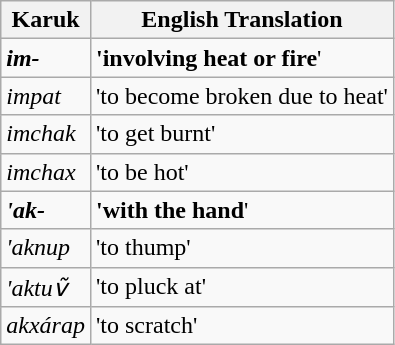<table class="wikitable">
<tr>
<th>Karuk</th>
<th>English Translation</th>
</tr>
<tr>
<td><strong><em>im-</em></strong></td>
<td><strong>'involving heat or fire</strong>'</td>
</tr>
<tr>
<td><em>impat</em></td>
<td>'to become broken due to heat'</td>
</tr>
<tr>
<td><em>imchak</em></td>
<td>'to get burnt'</td>
</tr>
<tr>
<td><em>imchax</em></td>
<td>'to be hot'</td>
</tr>
<tr>
<td><strong><em>'ak-</em></strong></td>
<td><strong>'with the hand</strong>'</td>
</tr>
<tr>
<td><em>'aknup</em></td>
<td>'to thump'</td>
</tr>
<tr>
<td><em>'aktuṽ</em></td>
<td>'to pluck at'</td>
</tr>
<tr>
<td><em>akxárap</em></td>
<td>'to scratch'</td>
</tr>
</table>
